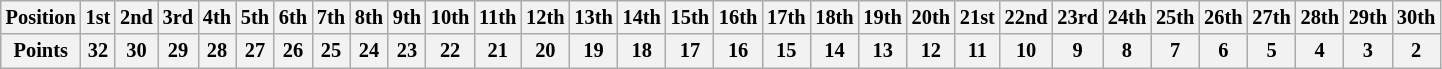<table class="wikitable" style="font-size: 85%">
<tr>
<th>Position</th>
<th>1st</th>
<th>2nd</th>
<th>3rd</th>
<th>4th</th>
<th>5th</th>
<th>6th</th>
<th>7th</th>
<th>8th</th>
<th>9th</th>
<th>10th</th>
<th>11th</th>
<th>12th</th>
<th>13th</th>
<th>14th</th>
<th>15th</th>
<th>16th</th>
<th>17th</th>
<th>18th</th>
<th>19th</th>
<th>20th</th>
<th>21st</th>
<th>22nd</th>
<th>23rd</th>
<th>24th</th>
<th>25th</th>
<th>26th</th>
<th>27th</th>
<th>28th</th>
<th>29th</th>
<th>30th</th>
</tr>
<tr>
<th>Points</th>
<th>32</th>
<th>30</th>
<th>29</th>
<th>28</th>
<th>27</th>
<th>26</th>
<th>25</th>
<th>24</th>
<th>23</th>
<th>22</th>
<th>21</th>
<th>20</th>
<th>19</th>
<th>18</th>
<th>17</th>
<th>16</th>
<th>15</th>
<th>14</th>
<th>13</th>
<th>12</th>
<th>11</th>
<th>10</th>
<th>9</th>
<th>8</th>
<th>7</th>
<th>6</th>
<th>5</th>
<th>4</th>
<th>3</th>
<th>2</th>
</tr>
</table>
